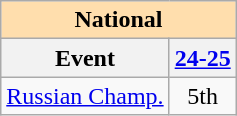<table class="wikitable" style="text-align:center">
<tr>
<th colspan="2" style="background-color: #ffdead; " align="center">National</th>
</tr>
<tr>
<th>Event</th>
<th><a href='#'>24-25</a></th>
</tr>
<tr>
<td align=left><a href='#'>Russian Champ.</a></td>
<td>5th</td>
</tr>
</table>
